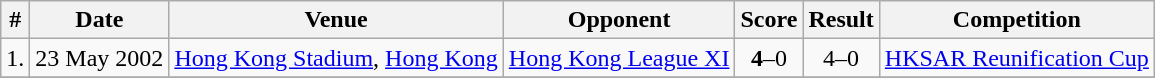<table class="wikitable">
<tr>
<th>#</th>
<th>Date</th>
<th>Venue</th>
<th>Opponent</th>
<th>Score</th>
<th>Result</th>
<th>Competition</th>
</tr>
<tr>
<td>1.</td>
<td>23 May 2002</td>
<td><a href='#'>Hong Kong Stadium</a>, <a href='#'>Hong Kong</a></td>
<td><a href='#'>Hong Kong League XI</a></td>
<td align=center><strong>4</strong>–0</td>
<td align=center>4–0</td>
<td><a href='#'>HKSAR Reunification Cup</a></td>
</tr>
<tr>
</tr>
</table>
